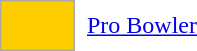<table border=0 cellspacing="0" cellpadding="8">
<tr>
<td style="background-color:#FFCC00; border:1px solid #aaaaaa; width:2em;"></td>
<td><a href='#'>Pro Bowler</a> </td>
<td></td>
</tr>
</table>
